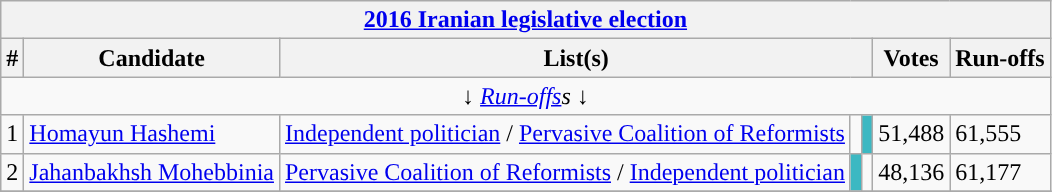<table class=wikitable style=text-align:left>
<tr>
<th colspan="7" align=center><a href='#'>2016 Iranian legislative election</a></th>
</tr>
<tr>
<th>#</th>
<th>Candidate</th>
<th colspan="3">List(s)</th>
<th>Votes</th>
<th>Run-offs</th>
</tr>
<tr>
<td colspan="7" align=center>↓ <em><a href='#'>Run-offs</a>s</em> ↓</td>
</tr>
<tr>
<td>1</td>
<td><a href='#'>Homayun Hashemi</a></td>
<td><a href='#'>Independent politician</a>  / <a href='#'>Pervasive Coalition of Reformists</a> </td>
<td></td>
<td style="background:#3cb8c2"></td>
<td>51,488</td>
<td>61,555</td>
</tr>
<tr>
<td>2</td>
<td><a href='#'>Jahanbakhsh Mohebbinia</a></td>
<td><a href='#'>Pervasive Coalition of Reformists</a> / <a href='#'>Independent politician</a></td>
<td style="background:#3cb8c2"></td>
<td></td>
<td>48,136</td>
<td>61,177</td>
</tr>
<tr>
</tr>
</table>
